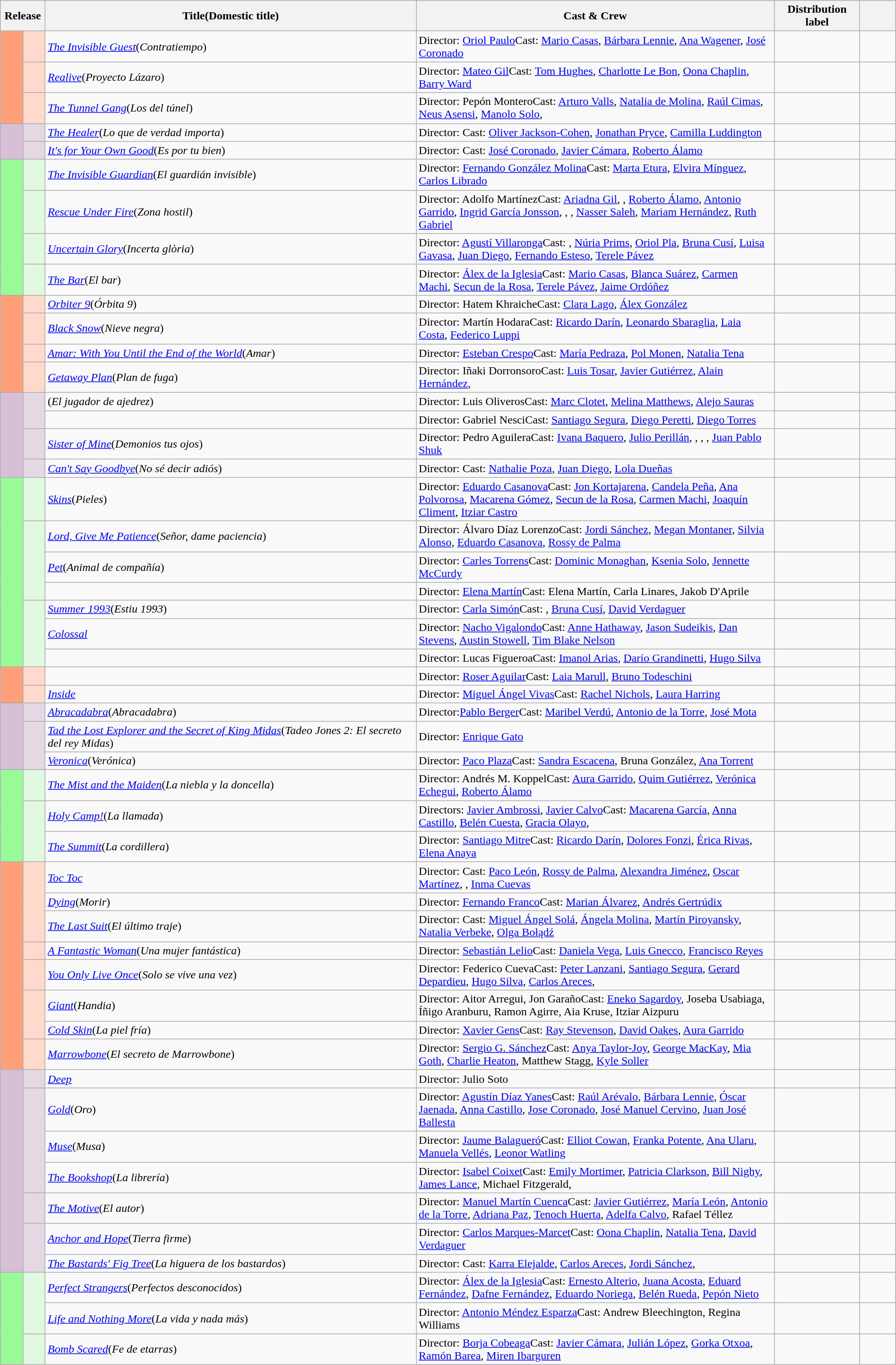<table class="wikitable sortable" style="width:100%;">
<tr>
<th colspan="2" style="width:5%;">Release</th>
<th>Title(Domestic title)</th>
<th style="width:40%;">Cast & Crew</th>
<th>Distribution label</th>
<th style="width:4%;"></th>
</tr>
<tr>
<td rowspan = "3" bgcolor = #ffa07a></td>
<td bgcolor = "#ffdacc"></td>
<td><em><a href='#'>The Invisible Guest</a></em>(<em>Contratiempo</em>)</td>
<td>Director: <a href='#'>Oriol Paulo</a>Cast: <a href='#'>Mario Casas</a>, <a href='#'>Bárbara Lennie</a>, <a href='#'>Ana Wagener</a>, <a href='#'>José Coronado</a></td>
<td></td>
<td></td>
</tr>
<tr>
<td bgcolor = "#ffdacc"></td>
<td><em><a href='#'>Realive</a></em>(<em>Proyecto Lázaro</em>)</td>
<td>Director: <a href='#'>Mateo Gil</a>Cast: <a href='#'>Tom Hughes</a>, <a href='#'>Charlotte Le Bon</a>, <a href='#'>Oona Chaplin</a>, <a href='#'>Barry Ward</a></td>
<td></td>
<td></td>
</tr>
<tr>
<td bgcolor = "#ffdacc"></td>
<td><em><a href='#'>The Tunnel Gang</a></em>(<em>Los del túnel</em>)</td>
<td>Director: Pepón MonteroCast: <a href='#'>Arturo Valls</a>, <a href='#'>Natalia de Molina</a>, <a href='#'>Raúl Cimas</a>, <a href='#'>Neus Asensi</a>, <a href='#'>Manolo Solo</a>, </td>
<td></td>
<td></td>
</tr>
<tr>
<td rowspan = "2" bgcolor = "#d8bfd8"></td>
<td bgcolor = "#e3d8e3"></td>
<td><em><a href='#'>The Healer</a></em>(<em>Lo que de verdad importa</em>)</td>
<td>Director: Cast: <a href='#'>Oliver Jackson-Cohen</a>, <a href='#'>Jonathan Pryce</a>, <a href='#'>Camilla Luddington</a></td>
<td></td>
<td></td>
</tr>
<tr>
<td bgcolor = "#e3d8e3"></td>
<td><em><a href='#'>It's for Your Own Good</a></em>(<em>Es por tu bien</em>)</td>
<td>Director: Cast: <a href='#'>José Coronado</a>, <a href='#'>Javier Cámara</a>, <a href='#'>Roberto Álamo</a></td>
<td></td>
<td></td>
</tr>
<tr>
<td rowspan = "4" bgcolor = "#98fb98"></td>
<td bgcolor = "#e0f9e0"></td>
<td><em><a href='#'>The Invisible Guardian</a></em>(<em>El guardián invisible</em>)</td>
<td>Director: <a href='#'>Fernando González Molina</a>Cast: <a href='#'>Marta Etura</a>, <a href='#'>Elvira Mínguez</a>, <a href='#'>Carlos Librado</a></td>
<td></td>
<td></td>
</tr>
<tr>
<td bgcolor = "#e0f9e0"></td>
<td><em><a href='#'>Rescue Under Fire</a></em>(<em>Zona hostil</em>)</td>
<td>Director: Adolfo MartínezCast: <a href='#'>Ariadna Gil</a>, , <a href='#'>Roberto Álamo</a>, <a href='#'>Antonio Garrido</a>, <a href='#'>Ingrid García Jonsson</a>, , , <a href='#'>Nasser Saleh</a>, <a href='#'>Mariam Hernández</a>, <a href='#'>Ruth Gabriel</a></td>
<td></td>
<td></td>
</tr>
<tr>
<td bgcolor = "#e0f9e0"></td>
<td><em><a href='#'>Uncertain Glory</a></em>(<em>Incerta glòria</em>)</td>
<td>Director: <a href='#'>Agustí Villaronga</a>Cast: , <a href='#'>Núria Prims</a>, <a href='#'>Oriol Pla</a>, <a href='#'>Bruna Cusí</a>, <a href='#'>Luisa Gavasa</a>, <a href='#'>Juan Diego</a>, <a href='#'>Fernando Esteso</a>, <a href='#'>Terele Pávez</a></td>
<td></td>
<td></td>
</tr>
<tr>
<td bgcolor = "#e0f9e0"></td>
<td><em><a href='#'>The Bar</a></em>(<em>El bar</em>)</td>
<td>Director: <a href='#'>Álex de la Iglesia</a>Cast: <a href='#'>Mario Casas</a>, <a href='#'>Blanca Suárez</a>, <a href='#'>Carmen Machi</a>, <a href='#'>Secun de la Rosa</a>, <a href='#'>Terele Pávez</a>, <a href='#'>Jaime Ordóñez</a></td>
<td></td>
<td></td>
</tr>
<tr>
<td rowspan = "4" bgcolor = #ffa07a></td>
<td bgcolor = "#ffdacc"></td>
<td><em><a href='#'>Orbiter 9</a></em>(<em>Órbita 9</em>)</td>
<td>Director: Hatem KhraicheCast: <a href='#'>Clara Lago</a>, <a href='#'>Álex González</a></td>
<td></td>
<td></td>
</tr>
<tr>
<td bgcolor = "#ffdacc"></td>
<td><em><a href='#'>Black Snow</a></em>(<em>Nieve negra</em>)</td>
<td>Director: Martín HodaraCast: <a href='#'>Ricardo Darín</a>, <a href='#'>Leonardo Sbaraglia</a>, <a href='#'>Laia Costa</a>, <a href='#'>Federico Luppi</a></td>
<td></td>
<td></td>
</tr>
<tr>
<td bgcolor = "#ffdacc"></td>
<td><em><a href='#'>Amar: With You Until the End of the World</a></em>(<em>Amar</em>)</td>
<td>Director: <a href='#'>Esteban Crespo</a>Cast: <a href='#'>María Pedraza</a>, <a href='#'>Pol Monen</a>, <a href='#'>Natalia Tena</a></td>
<td></td>
<td></td>
</tr>
<tr>
<td bgcolor = "#ffdacc"></td>
<td><em><a href='#'>Getaway Plan</a></em>(<em>Plan de fuga</em>)</td>
<td>Director: Iñaki DorronsoroCast: <a href='#'>Luis Tosar</a>, <a href='#'>Javier Gutiérrez</a>, <a href='#'>Alain Hernández</a>, </td>
<td></td>
<td></td>
</tr>
<tr>
<td rowspan = "4" bgcolor = "#d8bfd8"></td>
<td rowspan = "2" bgcolor = "#e3d8e3"></td>
<td><em></em>(<em>El jugador de ajedrez</em>)</td>
<td>Director: Luis OliverosCast: <a href='#'>Marc Clotet</a>, <a href='#'>Melina Matthews</a>, <a href='#'>Alejo Sauras</a></td>
<td></td>
<td></td>
</tr>
<tr>
<td><em></em></td>
<td>Director: Gabriel NesciCast: <a href='#'>Santiago Segura</a>, <a href='#'>Diego Peretti</a>, <a href='#'>Diego Torres</a></td>
<td></td>
<td></td>
</tr>
<tr>
<td bgcolor = "#e3d8e3"></td>
<td><em><a href='#'>Sister of Mine</a></em>(<em>Demonios tus ojos</em>)</td>
<td>Director: Pedro AguileraCast: <a href='#'>Ivana Baquero</a>, <a href='#'>Julio Perillán</a>, , , , <a href='#'>Juan Pablo Shuk</a></td>
<td></td>
<td></td>
</tr>
<tr>
<td bgcolor = "#e3d8e3"></td>
<td><em><a href='#'>Can't Say Goodbye</a></em>(<em>No sé decir adiós</em>)</td>
<td>Director: Cast: <a href='#'>Nathalie Poza</a>, <a href='#'>Juan Diego</a>, <a href='#'>Lola Dueñas</a></td>
<td></td>
<td></td>
</tr>
<tr>
<td rowspan = "7" bgcolor = "#98fb98"></td>
<td bgcolor = "#e0f9e0"></td>
<td><em><a href='#'>Skins</a></em>(<em>Pieles</em>)</td>
<td>Director: <a href='#'>Eduardo Casanova</a>Cast: <a href='#'>Jon Kortajarena</a>, <a href='#'>Candela Peña</a>, <a href='#'>Ana Polvorosa</a>, <a href='#'>Macarena Gómez</a>, <a href='#'>Secun de la Rosa</a>, <a href='#'>Carmen Machi</a>, <a href='#'>Joaquín Climent</a>, <a href='#'>Itziar Castro</a></td>
<td></td>
<td></td>
</tr>
<tr>
<td rowspan = "3" bgcolor = "#e0f9e0"></td>
<td><em><a href='#'>Lord, Give Me Patience</a></em>(<em>Señor, dame paciencia</em>)</td>
<td>Director: Álvaro Díaz LorenzoCast: <a href='#'>Jordi Sánchez</a>, <a href='#'>Megan Montaner</a>, <a href='#'>Silvia Alonso</a>, <a href='#'>Eduardo Casanova</a>, <a href='#'>Rossy de Palma</a></td>
<td></td>
<td></td>
</tr>
<tr>
<td><em><a href='#'>Pet</a></em>(<em>Animal de compañía</em>)</td>
<td>Director: <a href='#'>Carles Torrens</a>Cast: <a href='#'>Dominic Monaghan</a>, <a href='#'>Ksenia Solo</a>, <a href='#'>Jennette McCurdy</a></td>
<td></td>
<td></td>
</tr>
<tr>
<td><em></em></td>
<td>Director: <a href='#'>Elena Martín</a>Cast: Elena Martín, Carla Linares, Jakob D'Aprile</td>
<td></td>
<td></td>
</tr>
<tr>
<td rowspan = "3" bgcolor = "#e0f9e0"></td>
<td><em><a href='#'>Summer 1993</a></em>(<em>Estiu 1993</em>)</td>
<td>Director: <a href='#'>Carla Simón</a>Cast: , <a href='#'>Bruna Cusí</a>, <a href='#'>David Verdaguer</a></td>
<td></td>
<td></td>
</tr>
<tr>
<td><em><a href='#'>Colossal</a></em></td>
<td>Director: <a href='#'>Nacho Vigalondo</a>Cast: <a href='#'>Anne Hathaway</a>, <a href='#'>Jason Sudeikis</a>, <a href='#'>Dan Stevens</a>, <a href='#'>Austin Stowell</a>, <a href='#'>Tim Blake Nelson</a></td>
<td></td>
<td></td>
</tr>
<tr>
<td><em></em></td>
<td>Director: Lucas FigueroaCast: <a href='#'>Imanol Arias</a>, <a href='#'>Darío Grandinetti</a>, <a href='#'>Hugo Silva</a></td>
<td></td>
<td></td>
</tr>
<tr>
<td rowspan = "2" bgcolor = #ffa07a></td>
<td bgcolor = "#ffdacc"></td>
<td><em></em></td>
<td>Director: <a href='#'>Roser Aguilar</a>Cast: <a href='#'>Laia Marull</a>, <a href='#'>Bruno Todeschini</a></td>
<td></td>
<td></td>
</tr>
<tr>
<td bgcolor = "#ffdacc"></td>
<td><em><a href='#'>Inside</a></em></td>
<td>Director: <a href='#'>Miguel Ángel Vivas</a>Cast: <a href='#'>Rachel Nichols</a>, <a href='#'>Laura Harring</a></td>
<td></td>
<td></td>
</tr>
<tr>
<td rowspan = "3" bgcolor = "#d8bfd8"></td>
<td bgcolor = "#e3d8e3"></td>
<td><a href='#'><em>Abracadabra</em></a>(<em>Abracadabra</em>)</td>
<td>Director:<a href='#'>Pablo Berger</a>Cast: <a href='#'>Maribel Verdú</a>, <a href='#'>Antonio de la Torre</a>, <a href='#'>José Mota</a></td>
<td></td>
<td></td>
</tr>
<tr>
<td rowspan = "2" bgcolor = "#e3d8e3"></td>
<td><em><a href='#'>Tad the Lost Explorer and the Secret of King Midas</a></em>(<em>Tadeo Jones 2: El secreto del rey Midas</em>)</td>
<td>Director: <a href='#'>Enrique Gato</a></td>
<td></td>
<td></td>
</tr>
<tr>
<td><em><a href='#'>Veronica</a></em>(<em>Verónica</em>)</td>
<td>Director: <a href='#'>Paco Plaza</a>Cast: <a href='#'>Sandra Escacena</a>, Bruna González, <a href='#'>Ana Torrent</a></td>
<td></td>
<td></td>
</tr>
<tr>
<td rowspan = "3" bgcolor = "#98fb98"></td>
<td bgcolor = "#e0f9e0"></td>
<td><em><a href='#'>The Mist and the Maiden</a></em>(<em>La niebla y la doncella</em>)</td>
<td>Director: Andrés M. KoppelCast: <a href='#'>Aura Garrido</a>, <a href='#'>Quim Gutiérrez</a>, <a href='#'>Verónica Echegui</a>, <a href='#'>Roberto Álamo</a></td>
<td></td>
<td></td>
</tr>
<tr>
<td rowspan = "2" bgcolor = "#e0f9e0"></td>
<td><em><a href='#'>Holy Camp!</a></em>(<em>La llamada</em>)</td>
<td>Directors: <a href='#'>Javier Ambrossi</a>, <a href='#'>Javier Calvo</a>Cast: <a href='#'>Macarena García</a>, <a href='#'>Anna Castillo</a>, <a href='#'>Belén Cuesta</a>, <a href='#'>Gracia Olayo</a>, </td>
<td></td>
<td></td>
</tr>
<tr>
<td><em><a href='#'>The Summit</a></em>(<em>La cordillera</em>)</td>
<td>Director: <a href='#'>Santiago Mitre</a>Cast: <a href='#'>Ricardo Darín</a>, <a href='#'>Dolores Fonzi</a>, <a href='#'>Érica Rivas</a>, <a href='#'>Elena Anaya</a></td>
<td></td>
<td></td>
</tr>
<tr>
<td rowspan = "8" bgcolor = #ffa07a></td>
<td rowspan = "3" bgcolor = "#ffdacc"></td>
<td><em><a href='#'>Toc Toc</a></em></td>
<td>Director: Cast: <a href='#'>Paco León</a>, <a href='#'>Rossy de Palma</a>, <a href='#'>Alexandra Jiménez</a>, <a href='#'>Oscar Martínez</a>, , <a href='#'>Inma Cuevas</a></td>
<td></td>
<td></td>
</tr>
<tr>
<td><em><a href='#'>Dying</a></em>(<em>Morir</em>)</td>
<td>Director: <a href='#'>Fernando Franco</a>Cast: <a href='#'>Marian Álvarez</a>, <a href='#'>Andrés Gertrúdix</a></td>
<td></td>
<td></td>
</tr>
<tr>
<td><em><a href='#'>The Last Suit</a></em>(<em>El último traje</em>)</td>
<td>Director: Cast: <a href='#'>Miguel Ángel Solá</a>, <a href='#'>Ángela Molina</a>, <a href='#'>Martín Piroyansky</a>, <a href='#'>Natalia Verbeke</a>, <a href='#'>Olga Bołądź</a></td>
<td></td>
<td></td>
</tr>
<tr>
<td bgcolor = "#ffdacc"></td>
<td><em><a href='#'>A Fantastic Woman</a></em>(<em>Una mujer fantástica</em>)</td>
<td>Director: <a href='#'>Sebastián Lelio</a>Cast: <a href='#'>Daniela Vega</a>, <a href='#'>Luis Gnecco</a>, <a href='#'>Francisco Reyes</a></td>
<td></td>
<td></td>
</tr>
<tr>
<td bgcolor = "#ffdacc"></td>
<td><em><a href='#'>You Only Live Once</a></em>(<em>Solo se vive una vez</em>)</td>
<td>Director: Federico CuevaCast: <a href='#'>Peter Lanzani</a>, <a href='#'>Santiago Segura</a>, <a href='#'>Gerard Depardieu</a>, <a href='#'>Hugo Silva</a>, <a href='#'>Carlos Areces</a>, </td>
<td></td>
<td></td>
</tr>
<tr>
<td rowspan = "2" bgcolor = "#ffdacc"></td>
<td><em><a href='#'>Giant</a></em>(<em>Handia</em>)</td>
<td>Director: Aitor Arregui, Jon GarañoCast: <a href='#'>Eneko Sagardoy</a>, Joseba Usabiaga, Íñigo Aranburu, Ramon Agirre, Aia Kruse, Itziar Aizpuru</td>
<td></td>
<td></td>
</tr>
<tr>
<td><em><a href='#'>Cold Skin</a></em>(<em>La piel fría</em>)</td>
<td>Director: <a href='#'>Xavier Gens</a>Cast: <a href='#'>Ray Stevenson</a>, <a href='#'>David Oakes</a>, <a href='#'>Aura Garrido</a></td>
<td></td>
<td></td>
</tr>
<tr>
<td bgcolor = "#ffdacc"></td>
<td><em><a href='#'>Marrowbone</a></em>(<em>El secreto de Marrowbone</em>)</td>
<td>Director: <a href='#'>Sergio G. Sánchez</a>Cast: <a href='#'>Anya Taylor-Joy</a>, <a href='#'>George MacKay</a>, <a href='#'>Mia Goth</a>, <a href='#'>Charlie Heaton</a>, Matthew Stagg, <a href='#'>Kyle Soller</a></td>
<td></td>
<td></td>
</tr>
<tr>
<td rowspan = "7" bgcolor = "#d8bfd8"></td>
<td bgcolor = "#e3d8e3"></td>
<td><em><a href='#'>Deep</a></em></td>
<td>Director: Julio Soto</td>
<td></td>
<td></td>
</tr>
<tr>
<td rowspan = "3" bgcolor = "#e3d8e3"></td>
<td><em><a href='#'>Gold</a></em>(<em>Oro</em>)</td>
<td>Director: <a href='#'>Agustín Díaz Yanes</a>Cast: <a href='#'>Raúl Arévalo</a>, <a href='#'>Bárbara Lennie</a>, <a href='#'>Óscar Jaenada</a>, <a href='#'>Anna Castillo</a>, <a href='#'>Jose Coronado</a>, <a href='#'>José Manuel Cervino</a>, <a href='#'>Juan José Ballesta</a></td>
<td></td>
<td></td>
</tr>
<tr>
<td><em><a href='#'>Muse</a></em>(<em>Musa</em>)</td>
<td>Director: <a href='#'>Jaume Balagueró</a>Cast: <a href='#'>Elliot Cowan</a>, <a href='#'>Franka Potente</a>, <a href='#'>Ana Ularu</a>, <a href='#'>Manuela Vellés</a>, <a href='#'>Leonor Watling</a></td>
<td></td>
<td></td>
</tr>
<tr>
<td><em><a href='#'>The Bookshop</a></em>(<em>La librería</em>)</td>
<td>Director: <a href='#'>Isabel Coixet</a>Cast: <a href='#'>Emily Mortimer</a>, <a href='#'>Patricia Clarkson</a>, <a href='#'>Bill Nighy</a>, <a href='#'>James Lance</a>, Michael Fitzgerald, </td>
<td></td>
<td></td>
</tr>
<tr>
<td bgcolor = "#e3d8e3"></td>
<td><em><a href='#'>The Motive</a></em>(<em>El autor</em>)</td>
<td>Director: <a href='#'>Manuel Martín Cuenca</a>Cast: <a href='#'>Javier Gutiérrez</a>, <a href='#'>María León</a>, <a href='#'>Antonio de la Torre</a>, <a href='#'>Adriana Paz</a>, <a href='#'>Tenoch Huerta</a>, <a href='#'>Adelfa Calvo</a>, Rafael Téllez</td>
<td></td>
<td></td>
</tr>
<tr>
<td rowspan = "2" bgcolor = "#e3d8e3"></td>
<td><em><a href='#'>Anchor and Hope</a></em>(<em>Tierra firme</em>)</td>
<td>Director: <a href='#'>Carlos Marques-Marcet</a>Cast: <a href='#'>Oona Chaplin</a>, <a href='#'>Natalia Tena</a>, <a href='#'>David Verdaguer</a></td>
<td></td>
<td></td>
</tr>
<tr>
<td><em><a href='#'>The Bastards' Fig Tree</a></em>(<em>La higuera de los bastardos</em>)</td>
<td>Director: Cast: <a href='#'>Karra Elejalde</a>, <a href='#'>Carlos Areces</a>, <a href='#'>Jordi Sánchez</a>, </td>
<td></td>
<td></td>
</tr>
<tr>
<td rowspan = "3" bgcolor = "#98fb98"></td>
<td rowspan = "2" bgcolor = "#e0f9e0"></td>
<td><em><a href='#'>Perfect Strangers</a></em>(<em>Perfectos desconocidos</em>)</td>
<td>Director: <a href='#'>Álex de la Iglesia</a>Cast: <a href='#'>Ernesto Alterio</a>, <a href='#'>Juana Acosta</a>, <a href='#'>Eduard Fernández</a>, <a href='#'>Dafne Fernández</a>, <a href='#'>Eduardo Noriega</a>, <a href='#'>Belén Rueda</a>, <a href='#'>Pepón Nieto</a></td>
<td></td>
<td></td>
</tr>
<tr>
<td><em><a href='#'>Life and Nothing More</a></em>(<em>La vida y nada más</em>)</td>
<td>Director: <a href='#'>Antonio Méndez Esparza</a>Cast: Andrew Bleechington, Regina Williams</td>
<td></td>
<td></td>
</tr>
<tr>
<td bgcolor = "#e0f9e0"></td>
<td><em><a href='#'>Bomb Scared</a></em>(<em>Fe de etarras</em>)</td>
<td>Director: <a href='#'>Borja Cobeaga</a>Cast: <a href='#'>Javier Cámara</a>, <a href='#'>Julián López</a>, <a href='#'>Gorka Otxoa</a>, <a href='#'>Ramón Barea</a>, <a href='#'>Miren Ibarguren</a></td>
<td></td>
<td></td>
</tr>
</table>
